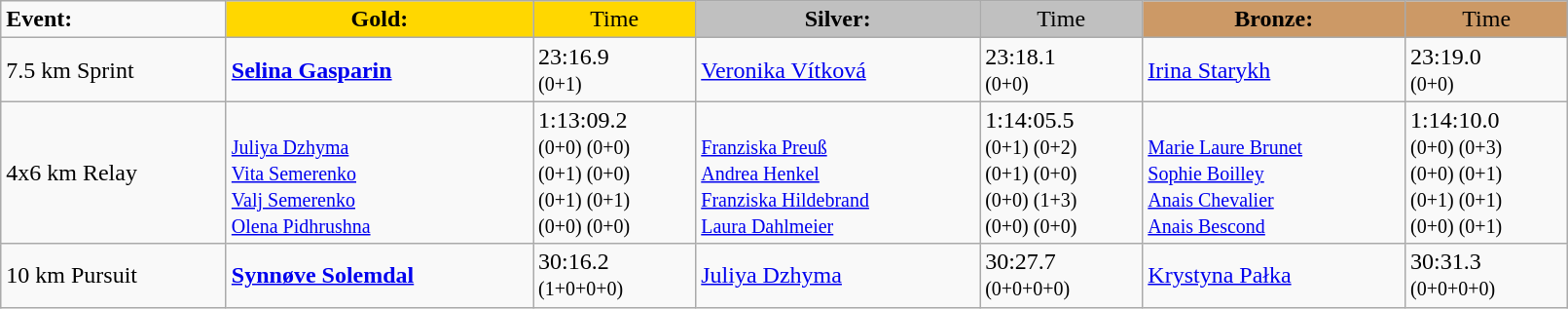<table class="wikitable" width=85%>
<tr>
<td><strong>Event:</strong></td>
<td style="text-align:center;background-color:gold;"><strong>Gold:</strong></td>
<td style="text-align:center;background-color:gold;">Time</td>
<td style="text-align:center;background-color:silver;"><strong>Silver:</strong></td>
<td style="text-align:center;background-color:silver;">Time</td>
<td style="text-align:center;background-color:#CC9966;"><strong>Bronze:</strong></td>
<td style="text-align:center;background-color:#CC9966;">Time</td>
</tr>
<tr>
<td>7.5 km Sprint<br></td>
<td><strong><a href='#'>Selina Gasparin</a></strong><br><small></small></td>
<td>23:16.9<br><small>(0+1)</small></td>
<td><a href='#'>Veronika Vítková</a><br><small></small></td>
<td>23:18.1<br><small>(0+0)</small></td>
<td><a href='#'>Irina Starykh</a><br><small></small></td>
<td>23:19.0<br><small>(0+0)</small></td>
</tr>
<tr>
<td>4x6 km Relay<br></td>
<td><strong></strong><br><small><a href='#'>Juliya Dzhyma</a><br><a href='#'>Vita Semerenko</a><br><a href='#'>Valj Semerenko</a><br><a href='#'>Olena Pidhrushna</a></small></td>
<td>1:13:09.2<br><small>(0+0) (0+0)<br>(0+1) (0+0)<br>(0+1) (0+1)<br>(0+0) (0+0)</small></td>
<td><br><small><a href='#'>Franziska Preuß</a><br><a href='#'>Andrea Henkel</a><br><a href='#'>Franziska Hildebrand</a><br><a href='#'>Laura Dahlmeier</a></small></td>
<td>1:14:05.5<br><small>(0+1) (0+2)<br>(0+1) (0+0)<br>(0+0) (1+3)<br>(0+0) (0+0)</small></td>
<td><br><small><a href='#'>Marie Laure Brunet</a><br><a href='#'>Sophie Boilley</a><br><a href='#'>Anais Chevalier</a><br><a href='#'>Anais Bescond</a></small></td>
<td>1:14:10.0<br><small>(0+0) (0+3)<br>(0+0) (0+1)<br>(0+1) (0+1)<br>(0+0) (0+1)</small></td>
</tr>
<tr>
<td>10 km Pursuit<br></td>
<td><strong><a href='#'>Synnøve Solemdal</a></strong><br><small></small></td>
<td>30:16.2<br><small>(1+0+0+0)</small></td>
<td><a href='#'>Juliya Dzhyma</a><br><small></small></td>
<td>30:27.7<br><small>(0+0+0+0)</small></td>
<td><a href='#'>Krystyna Pałka</a><br><small></small></td>
<td>30:31.3<br><small>(0+0+0+0)</small></td>
</tr>
</table>
